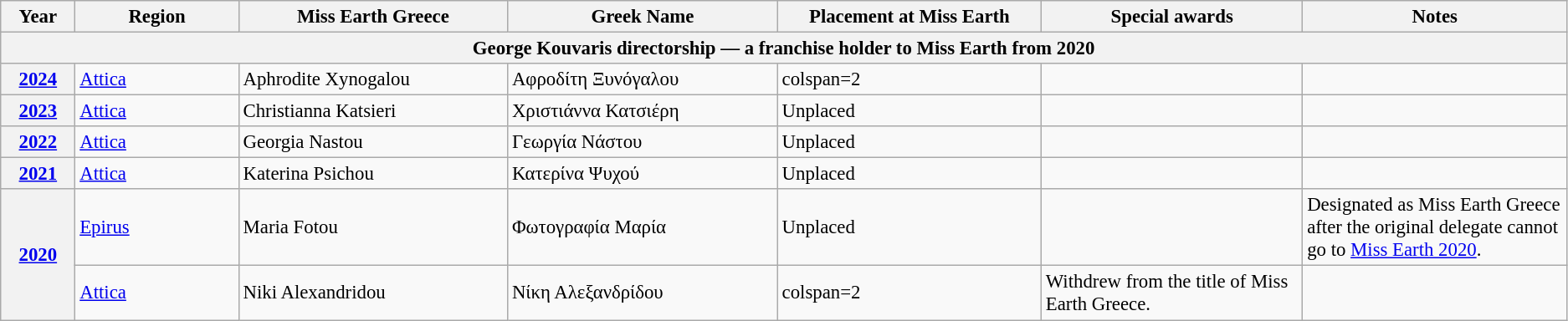<table class="wikitable " style="font-size: 95%;">
<tr>
<th width="60">Year</th>
<th width="150">Region</th>
<th width="250">Miss Earth Greece</th>
<th width="250">Greek Name</th>
<th width="250">Placement at Miss Earth</th>
<th width="250">Special awards</th>
<th width="250">Notes</th>
</tr>
<tr>
<th colspan="7">George Kouvaris directorship — a franchise holder to Miss Earth from 2020</th>
</tr>
<tr>
<th><a href='#'>2024</a></th>
<td><a href='#'>Attica</a></td>
<td>Aphrodite Xynogalou</td>
<td>Αφροδίτη Ξυνόγαλου</td>
<td>colspan=2 </td>
<td></td>
</tr>
<tr>
<th><a href='#'>2023</a></th>
<td><a href='#'>Attica</a></td>
<td>Christianna Katsieri</td>
<td>Χριστιάννα Κατσιέρη</td>
<td>Unplaced</td>
<td></td>
<td></td>
</tr>
<tr>
<th><a href='#'>2022</a></th>
<td><a href='#'>Attica</a></td>
<td>Georgia Nastou</td>
<td>Γεωργία Νάστου</td>
<td>Unplaced</td>
<td></td>
<td></td>
</tr>
<tr>
<th><a href='#'>2021</a></th>
<td><a href='#'>Attica</a></td>
<td>Katerina Psichou</td>
<td>Κατερίνα Ψυχού</td>
<td>Unplaced</td>
<td></td>
<td></td>
</tr>
<tr>
<th rowspan="2"><a href='#'>2020</a></th>
<td><a href='#'>Epirus</a></td>
<td>Maria Fotou</td>
<td>Φωτογραφία Μαρία</td>
<td>Unplaced</td>
<td></td>
<td>Designated as Miss Earth Greece after the original delegate cannot go to <a href='#'>Miss Earth 2020</a>.</td>
</tr>
<tr>
<td><a href='#'>Attica</a></td>
<td>Niki Alexandridou</td>
<td>Νίκη Αλεξανδρίδου</td>
<td>colspan=2 </td>
<td>Withdrew from the title of Miss Earth Greece.</td>
</tr>
</table>
